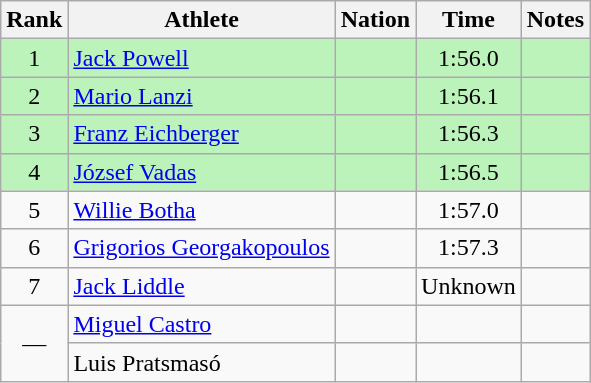<table class="wikitable sortable" style="text-align:center">
<tr>
<th>Rank</th>
<th>Athlete</th>
<th>Nation</th>
<th>Time</th>
<th>Notes</th>
</tr>
<tr bgcolor=bbf3bb>
<td>1</td>
<td align=left><a href='#'>Jack Powell</a></td>
<td align=left></td>
<td>1:56.0</td>
<td></td>
</tr>
<tr bgcolor=bbf3bb>
<td>2</td>
<td align=left><a href='#'>Mario Lanzi</a></td>
<td align=left></td>
<td>1:56.1</td>
<td></td>
</tr>
<tr bgcolor=bbf3bb>
<td>3</td>
<td align=left><a href='#'>Franz Eichberger</a></td>
<td align=left></td>
<td>1:56.3</td>
<td></td>
</tr>
<tr bgcolor=bbf3bb>
<td>4</td>
<td align=left><a href='#'>József Vadas</a></td>
<td align=left></td>
<td>1:56.5</td>
<td></td>
</tr>
<tr>
<td>5</td>
<td align=left><a href='#'>Willie Botha</a></td>
<td align=left></td>
<td>1:57.0</td>
<td></td>
</tr>
<tr>
<td>6</td>
<td align=left><a href='#'>Grigorios Georgakopoulos</a></td>
<td align=left></td>
<td>1:57.3</td>
<td></td>
</tr>
<tr>
<td>7</td>
<td align=left><a href='#'>Jack Liddle</a></td>
<td align=left></td>
<td data-sort-value=2:00.0>Unknown</td>
<td></td>
</tr>
<tr>
<td data-sort-value=8 rowspan=2>—</td>
<td align=left><a href='#'>Miguel Castro</a></td>
<td align=left></td>
<td></td>
<td></td>
</tr>
<tr>
<td align=left>Luis Pratsmasó</td>
<td align=left></td>
<td></td>
<td></td>
</tr>
</table>
